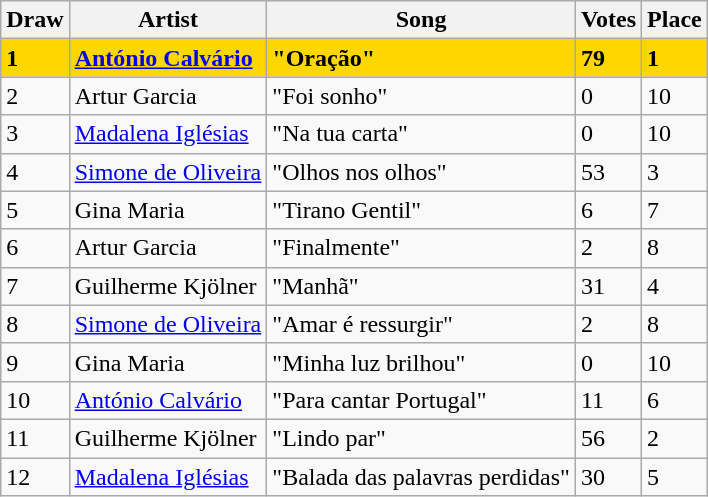<table class="sortable wikitable" style="margin: 1em auto 1em auto">
<tr>
<th>Draw</th>
<th>Artist</th>
<th>Song</th>
<th>Votes</th>
<th>Place</th>
</tr>
<tr bgcolor="#FFD700">
<td><strong>1</strong></td>
<td><strong><a href='#'>António Calvário</a></strong></td>
<td><strong>"Oração"</strong></td>
<td><strong>79</strong></td>
<td><strong>1</strong></td>
</tr>
<tr>
<td>2</td>
<td>Artur Garcia</td>
<td>"Foi sonho"</td>
<td>0</td>
<td>10</td>
</tr>
<tr>
<td>3</td>
<td><a href='#'>Madalena Iglésias</a></td>
<td>"Na tua carta"</td>
<td>0</td>
<td>10</td>
</tr>
<tr>
<td>4</td>
<td><a href='#'>Simone de Oliveira</a></td>
<td>"Olhos nos olhos"</td>
<td>53</td>
<td>3</td>
</tr>
<tr>
<td>5</td>
<td>Gina Maria</td>
<td>"Tirano Gentil"</td>
<td>6</td>
<td>7</td>
</tr>
<tr>
<td>6</td>
<td>Artur Garcia</td>
<td>"Finalmente"</td>
<td>2</td>
<td>8</td>
</tr>
<tr>
<td>7</td>
<td>Guilherme Kjölner</td>
<td>"Manhã"</td>
<td>31</td>
<td>4</td>
</tr>
<tr>
<td>8</td>
<td><a href='#'>Simone de Oliveira</a></td>
<td>"Amar é ressurgir"</td>
<td>2</td>
<td>8</td>
</tr>
<tr>
<td>9</td>
<td>Gina Maria</td>
<td>"Minha luz brilhou"</td>
<td>0</td>
<td>10</td>
</tr>
<tr>
<td>10</td>
<td><a href='#'>António Calvário</a></td>
<td>"Para cantar Portugal"</td>
<td>11</td>
<td>6</td>
</tr>
<tr>
<td>11</td>
<td>Guilherme Kjölner</td>
<td>"Lindo par"</td>
<td>56</td>
<td>2</td>
</tr>
<tr>
<td>12</td>
<td><a href='#'>Madalena Iglésias</a></td>
<td>"Balada das palavras perdidas"</td>
<td>30</td>
<td>5</td>
</tr>
</table>
